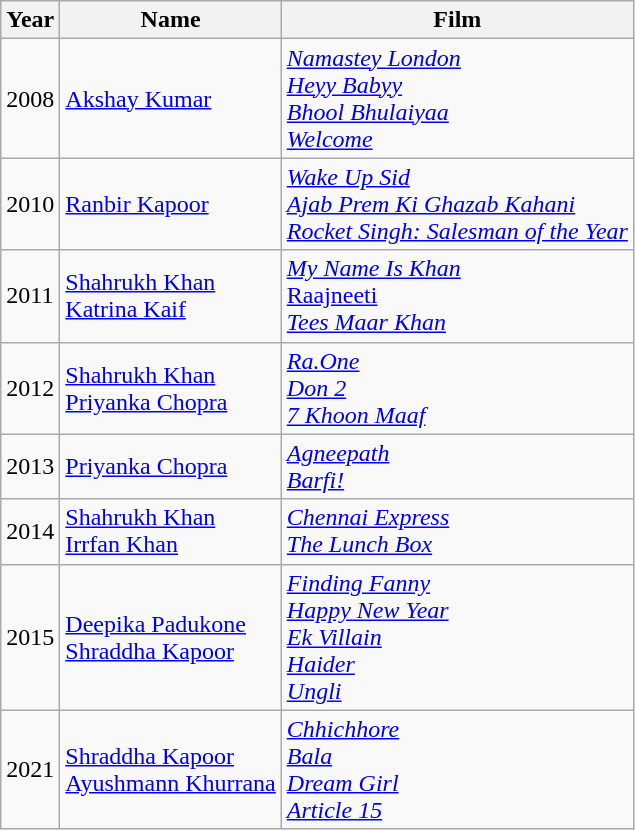<table class="wikitable">
<tr>
<th>Year</th>
<th>Name</th>
<th>Film</th>
</tr>
<tr>
<td>2008</td>
<td><a href='#'>Akshay Kumar</a></td>
<td><em><a href='#'>Namastey London</a></em> <br> <em><a href='#'>Heyy Babyy</a></em> <br> <em><a href='#'>Bhool Bhulaiyaa</a></em> <br> <em><a href='#'>Welcome</a></em></td>
</tr>
<tr>
<td>2010</td>
<td><a href='#'>Ranbir Kapoor</a></td>
<td><em><a href='#'>Wake Up Sid</a></em> <br> <em><a href='#'>Ajab Prem Ki Ghazab Kahani</a></em> <br> <em><a href='#'>Rocket Singh: Salesman of the Year</a></em></td>
</tr>
<tr>
<td>2011</td>
<td><a href='#'>Shahrukh Khan</a> <br> <a href='#'>Katrina Kaif</a></td>
<td><em><a href='#'>My Name Is Khan</a></em> <br> <a href='#'>Raajneeti</a> <br> <em><a href='#'>Tees Maar Khan</a></em></td>
</tr>
<tr>
<td>2012</td>
<td><a href='#'>Shahrukh Khan</a> <br> <a href='#'>Priyanka Chopra</a></td>
<td><em><a href='#'>Ra.One</a></em> <br> <em><a href='#'>Don 2</a></em> <br> <em><a href='#'>7 Khoon Maaf</a></em></td>
</tr>
<tr>
<td>2013</td>
<td><a href='#'>Priyanka Chopra</a></td>
<td><em><a href='#'>Agneepath</a></em> <br> <em><a href='#'>Barfi!</a></em></td>
</tr>
<tr>
<td>2014</td>
<td><a href='#'>Shahrukh Khan</a> <br> <a href='#'>Irrfan Khan</a></td>
<td><em><a href='#'>Chennai Express</a></em> <br> <em><a href='#'>The Lunch Box</a></em></td>
</tr>
<tr>
<td>2015</td>
<td><a href='#'>Deepika Padukone</a> <br> <a href='#'>Shraddha Kapoor</a></td>
<td><em><a href='#'>Finding Fanny</a></em> <br> <em><a href='#'>Happy New Year</a></em> <br> <em><a href='#'>Ek Villain</a></em> <br> <em><a href='#'>Haider</a></em> <br> <em><a href='#'>Ungli</a></em></td>
</tr>
<tr>
<td>2021</td>
<td><a href='#'>Shraddha Kapoor</a><br><a href='#'>Ayushmann Khurrana</a></td>
<td><em><a href='#'>Chhichhore</a></em><br><em><a href='#'>Bala</a></em><br><em><a href='#'>Dream Girl</a></em><br><em><a href='#'>Article 15</a></em></td>
</tr>
</table>
